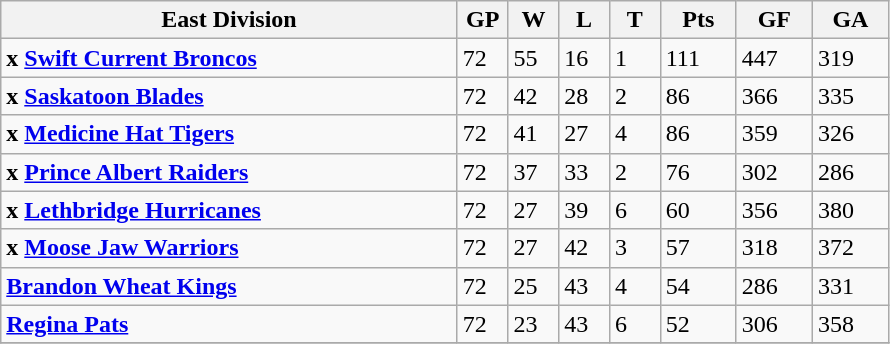<table class="wikitable">
<tr>
<th width="45%">East Division</th>
<th width="5%">GP</th>
<th width="5%">W</th>
<th width="5%">L</th>
<th width="5%">T</th>
<th width="7.5%">Pts</th>
<th width="7.5%">GF</th>
<th width="7.5%">GA</th>
</tr>
<tr>
<td><strong>x <a href='#'>Swift Current Broncos</a></strong></td>
<td>72</td>
<td>55</td>
<td>16</td>
<td>1</td>
<td>111</td>
<td>447</td>
<td>319</td>
</tr>
<tr>
<td><strong>x <a href='#'>Saskatoon Blades</a></strong></td>
<td>72</td>
<td>42</td>
<td>28</td>
<td>2</td>
<td>86</td>
<td>366</td>
<td>335</td>
</tr>
<tr>
<td><strong>x <a href='#'>Medicine Hat Tigers</a></strong></td>
<td>72</td>
<td>41</td>
<td>27</td>
<td>4</td>
<td>86</td>
<td>359</td>
<td>326</td>
</tr>
<tr>
<td><strong>x <a href='#'>Prince Albert Raiders</a></strong></td>
<td>72</td>
<td>37</td>
<td>33</td>
<td>2</td>
<td>76</td>
<td>302</td>
<td>286</td>
</tr>
<tr>
<td><strong>x <a href='#'>Lethbridge Hurricanes</a></strong></td>
<td>72</td>
<td>27</td>
<td>39</td>
<td>6</td>
<td>60</td>
<td>356</td>
<td>380</td>
</tr>
<tr>
<td><strong>x <a href='#'>Moose Jaw Warriors</a></strong></td>
<td>72</td>
<td>27</td>
<td>42</td>
<td>3</td>
<td>57</td>
<td>318</td>
<td>372</td>
</tr>
<tr>
<td><strong><a href='#'>Brandon Wheat Kings</a></strong></td>
<td>72</td>
<td>25</td>
<td>43</td>
<td>4</td>
<td>54</td>
<td>286</td>
<td>331</td>
</tr>
<tr>
<td><strong><a href='#'>Regina Pats</a></strong></td>
<td>72</td>
<td>23</td>
<td>43</td>
<td>6</td>
<td>52</td>
<td>306</td>
<td>358</td>
</tr>
<tr>
</tr>
</table>
